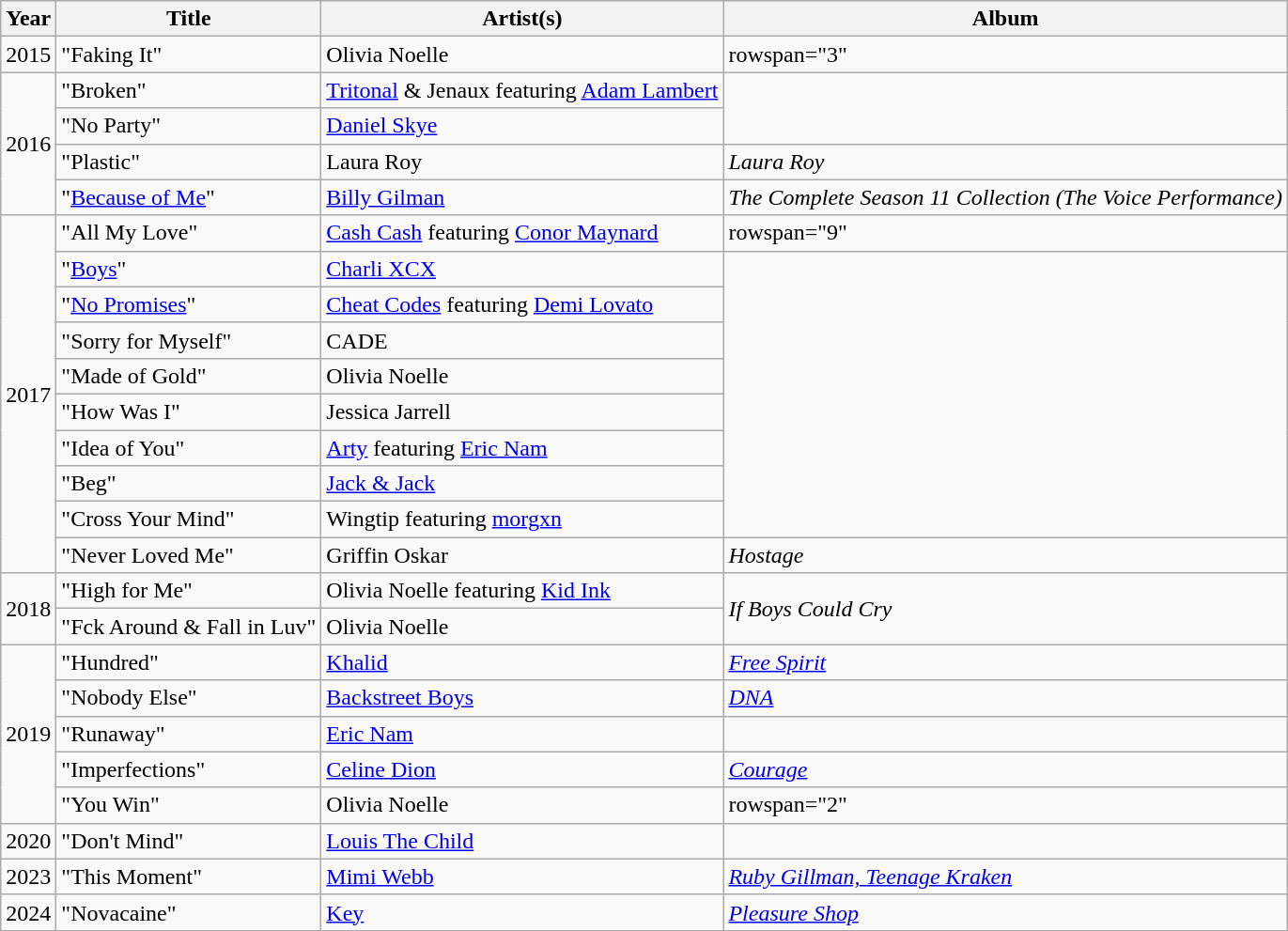<table class="wikitable plainrowheaders">
<tr>
<th scope="col">Year</th>
<th scope="col">Title</th>
<th scope="col">Artist(s)</th>
<th scope="col">Album</th>
</tr>
<tr>
<td>2015</td>
<td>"Faking It"</td>
<td>Olivia Noelle</td>
<td>rowspan="3" </td>
</tr>
<tr>
<td rowspan="4">2016</td>
<td>"Broken"</td>
<td><a href='#'>Tritonal</a> & Jenaux featuring <a href='#'>Adam Lambert</a></td>
</tr>
<tr>
<td>"No Party"</td>
<td><a href='#'>Daniel Skye</a></td>
</tr>
<tr>
<td>"Plastic"</td>
<td>Laura Roy</td>
<td><em>Laura Roy</em></td>
</tr>
<tr>
<td>"<a href='#'>Because of Me</a>"</td>
<td><a href='#'>Billy Gilman</a></td>
<td><em>The Complete Season 11 Collection (The Voice Performance)</em></td>
</tr>
<tr>
<td rowspan="10">2017</td>
<td>"All My Love"</td>
<td><a href='#'>Cash Cash</a> featuring <a href='#'>Conor Maynard</a></td>
<td>rowspan="9" </td>
</tr>
<tr>
<td>"<a href='#'>Boys</a>"</td>
<td><a href='#'>Charli XCX</a></td>
</tr>
<tr>
<td>"<a href='#'>No Promises</a>"</td>
<td><a href='#'>Cheat Codes</a> featuring <a href='#'>Demi Lovato</a></td>
</tr>
<tr>
<td>"Sorry for Myself"</td>
<td>CADE</td>
</tr>
<tr>
<td>"Made of Gold"</td>
<td>Olivia Noelle</td>
</tr>
<tr>
<td>"How Was I"</td>
<td>Jessica Jarrell</td>
</tr>
<tr>
<td>"Idea of You"</td>
<td><a href='#'>Arty</a> featuring <a href='#'>Eric Nam</a></td>
</tr>
<tr>
<td>"Beg"</td>
<td><a href='#'>Jack & Jack</a></td>
</tr>
<tr>
<td>"Cross Your Mind"</td>
<td>Wingtip featuring <a href='#'>morgxn</a></td>
</tr>
<tr>
<td>"Never Loved Me"</td>
<td>Griffin Oskar</td>
<td><em>Hostage</em></td>
</tr>
<tr>
<td rowspan="2">2018</td>
<td>"High for Me"</td>
<td>Olivia Noelle featuring <a href='#'>Kid Ink</a></td>
<td rowspan="2"><em>If Boys Could Cry</em></td>
</tr>
<tr>
<td>"Fck Around & Fall in Luv"</td>
<td>Olivia Noelle</td>
</tr>
<tr>
<td rowspan="5">2019</td>
<td>"Hundred"</td>
<td><a href='#'>Khalid</a></td>
<td><em><a href='#'>Free Spirit</a></em></td>
</tr>
<tr>
<td>"Nobody Else"</td>
<td><a href='#'>Backstreet Boys</a></td>
<td><em><a href='#'>DNA</a></em></td>
</tr>
<tr>
<td>"Runaway"</td>
<td><a href='#'>Eric Nam</a></td>
<td></td>
</tr>
<tr>
<td>"Imperfections"</td>
<td><a href='#'>Celine Dion</a></td>
<td><em><a href='#'>Courage</a></em></td>
</tr>
<tr>
<td>"You Win"</td>
<td>Olivia Noelle</td>
<td>rowspan="2" </td>
</tr>
<tr>
<td>2020</td>
<td>"Don't Mind"</td>
<td><a href='#'>Louis The Child</a></td>
</tr>
<tr>
<td>2023</td>
<td>"This Moment"</td>
<td><a href='#'>Mimi Webb</a></td>
<td><em><a href='#'>Ruby Gillman, Teenage Kraken</a></em></td>
</tr>
<tr>
<td>2024</td>
<td>"Novacaine"</td>
<td><a href='#'>Key</a></td>
<td><em><a href='#'>Pleasure Shop</a></em></td>
</tr>
</table>
